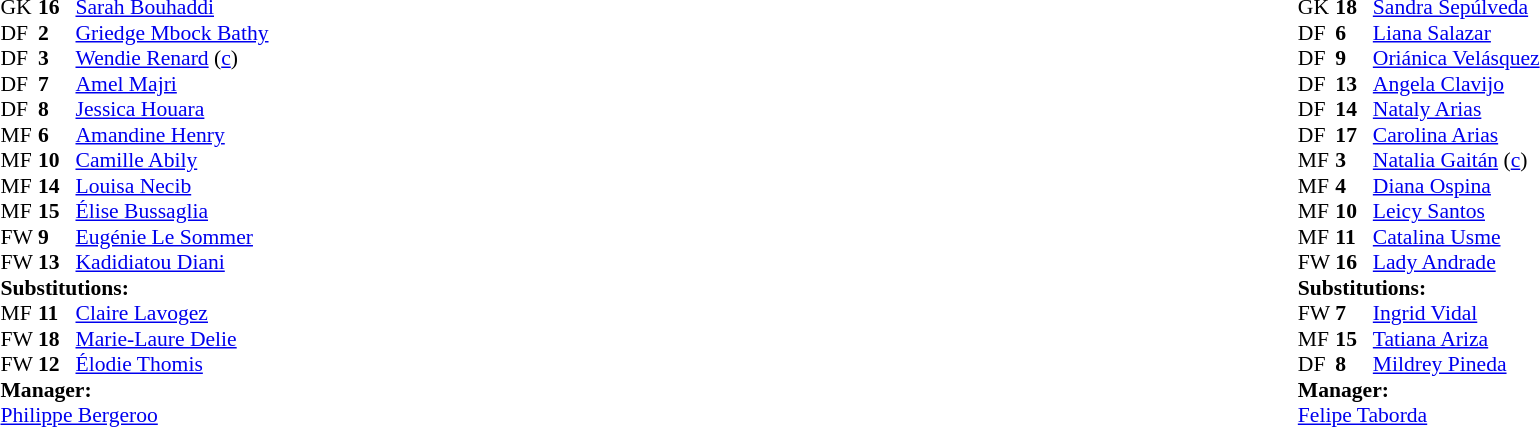<table width="100%">
<tr>
<td valign="top" width="50%"><br><table style="font-size: 90%" cellspacing="0" cellpadding="0">
<tr>
<th width="25"></th>
<th width="25"></th>
</tr>
<tr>
<td>GK</td>
<td><strong>16</strong></td>
<td><a href='#'>Sarah Bouhaddi</a></td>
</tr>
<tr>
<td>DF</td>
<td><strong>2</strong></td>
<td><a href='#'>Griedge Mbock Bathy</a></td>
</tr>
<tr>
<td>DF</td>
<td><strong>3</strong></td>
<td><a href='#'>Wendie Renard</a> (<a href='#'>c</a>)</td>
</tr>
<tr>
<td>DF</td>
<td><strong>7</strong></td>
<td><a href='#'>Amel Majri</a></td>
<td></td>
</tr>
<tr>
<td>DF</td>
<td><strong>8</strong></td>
<td><a href='#'>Jessica Houara</a></td>
</tr>
<tr>
<td>MF</td>
<td><strong>6</strong></td>
<td><a href='#'>Amandine Henry</a></td>
</tr>
<tr>
<td>MF</td>
<td><strong>10</strong></td>
<td><a href='#'>Camille Abily</a></td>
<td></td>
<td></td>
</tr>
<tr>
<td>MF</td>
<td><strong>14</strong></td>
<td><a href='#'>Louisa Necib</a></td>
</tr>
<tr>
<td>MF</td>
<td><strong>15</strong></td>
<td><a href='#'>Élise Bussaglia</a></td>
</tr>
<tr>
<td>FW</td>
<td><strong>9</strong></td>
<td><a href='#'>Eugénie Le Sommer</a></td>
<td></td>
<td></td>
</tr>
<tr>
<td>FW</td>
<td><strong>13</strong></td>
<td><a href='#'>Kadidiatou Diani</a></td>
<td></td>
<td></td>
</tr>
<tr>
<td colspan=3><strong>Substitutions:</strong></td>
</tr>
<tr>
<td>MF</td>
<td><strong>11</strong></td>
<td><a href='#'>Claire Lavogez</a></td>
<td></td>
<td></td>
</tr>
<tr>
<td>FW</td>
<td><strong>18</strong></td>
<td><a href='#'>Marie-Laure Delie</a></td>
<td></td>
<td></td>
</tr>
<tr>
<td>FW</td>
<td><strong>12</strong></td>
<td><a href='#'>Élodie Thomis</a></td>
<td></td>
<td></td>
</tr>
<tr>
<td colspan=3><strong>Manager:</strong></td>
</tr>
<tr>
<td colspan=3><a href='#'>Philippe Bergeroo</a></td>
</tr>
</table>
</td>
<td valign="top"></td>
<td valign="top" width="50%"><br><table style="font-size: 90%" cellspacing="0" cellpadding="0" align="center">
<tr>
<th width="25"></th>
<th width="25"></th>
</tr>
<tr>
<td>GK</td>
<td><strong>18</strong></td>
<td><a href='#'>Sandra Sepúlveda</a></td>
</tr>
<tr>
<td>DF</td>
<td><strong>6</strong></td>
<td><a href='#'>Liana Salazar</a></td>
</tr>
<tr>
<td>DF</td>
<td><strong>9</strong></td>
<td><a href='#'>Oriánica Velásquez</a></td>
</tr>
<tr>
<td>DF</td>
<td><strong>13</strong></td>
<td><a href='#'>Angela Clavijo</a></td>
</tr>
<tr>
<td>DF</td>
<td><strong>14</strong></td>
<td><a href='#'>Nataly Arias</a></td>
</tr>
<tr>
<td>DF</td>
<td><strong>17</strong></td>
<td><a href='#'>Carolina Arias</a></td>
</tr>
<tr>
<td>MF</td>
<td><strong>3</strong></td>
<td><a href='#'>Natalia Gaitán</a> (<a href='#'>c</a>)</td>
</tr>
<tr>
<td>MF</td>
<td><strong>4</strong></td>
<td><a href='#'>Diana Ospina</a></td>
<td></td>
<td></td>
</tr>
<tr>
<td>MF</td>
<td><strong>10</strong></td>
<td><a href='#'>Leicy Santos</a></td>
<td></td>
<td></td>
</tr>
<tr>
<td>MF</td>
<td><strong>11</strong></td>
<td><a href='#'>Catalina Usme</a></td>
</tr>
<tr>
<td>FW</td>
<td><strong>16</strong></td>
<td><a href='#'>Lady Andrade</a></td>
<td></td>
<td></td>
</tr>
<tr>
<td colspan=3><strong>Substitutions:</strong></td>
</tr>
<tr>
<td>FW</td>
<td><strong>7</strong></td>
<td><a href='#'>Ingrid Vidal</a></td>
<td></td>
<td></td>
</tr>
<tr>
<td>MF</td>
<td><strong>15</strong></td>
<td><a href='#'>Tatiana Ariza</a></td>
<td></td>
<td></td>
</tr>
<tr>
<td>DF</td>
<td><strong>8</strong></td>
<td><a href='#'>Mildrey Pineda</a></td>
<td></td>
<td></td>
</tr>
<tr>
<td colspan=3><strong>Manager:</strong></td>
</tr>
<tr>
<td colspan=3><a href='#'>Felipe Taborda</a></td>
</tr>
</table>
</td>
</tr>
</table>
